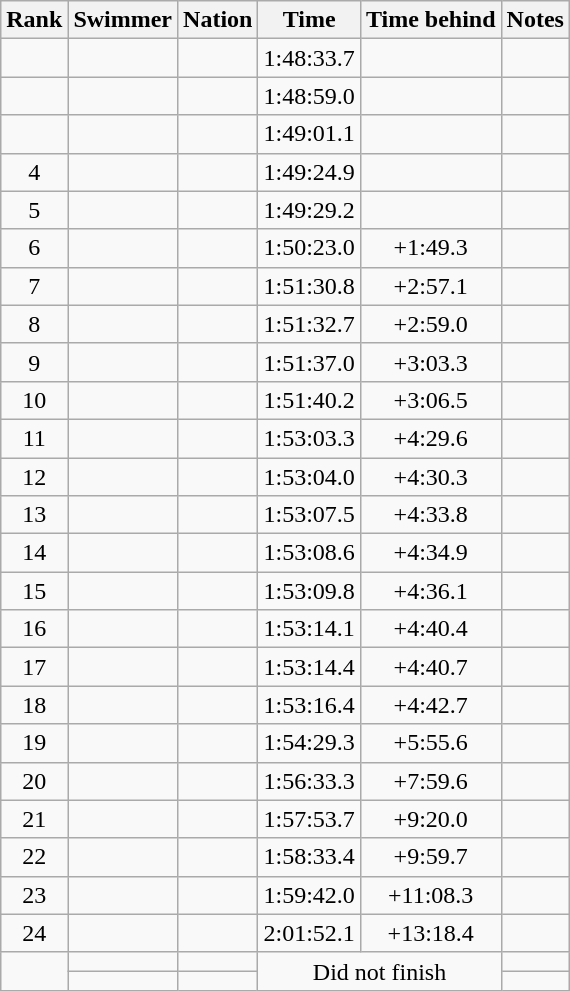<table class="wikitable sortable" style="text-align:center">
<tr>
<th>Rank</th>
<th>Swimmer</th>
<th>Nation</th>
<th>Time</th>
<th>Time behind</th>
<th>Notes</th>
</tr>
<tr>
<td></td>
<td align=left></td>
<td align=left></td>
<td>1:48:33.7</td>
<td></td>
<td></td>
</tr>
<tr>
<td></td>
<td align=left></td>
<td align=left></td>
<td>1:48:59.0</td>
<td></td>
<td></td>
</tr>
<tr>
<td></td>
<td align=left></td>
<td align=left></td>
<td>1:49:01.1</td>
<td></td>
<td></td>
</tr>
<tr>
<td>4</td>
<td align=left></td>
<td align=left></td>
<td>1:49:24.9</td>
<td></td>
<td></td>
</tr>
<tr>
<td>5</td>
<td align=left></td>
<td align=left></td>
<td>1:49:29.2</td>
<td></td>
<td></td>
</tr>
<tr>
<td>6</td>
<td align=left></td>
<td align=left></td>
<td>1:50:23.0</td>
<td>+1:49.3</td>
<td></td>
</tr>
<tr>
<td>7</td>
<td align=left></td>
<td align=left></td>
<td>1:51:30.8</td>
<td>+2:57.1</td>
<td></td>
</tr>
<tr>
<td>8</td>
<td align=left></td>
<td align=left></td>
<td>1:51:32.7</td>
<td>+2:59.0</td>
<td></td>
</tr>
<tr>
<td>9</td>
<td align=left></td>
<td align=left></td>
<td>1:51:37.0</td>
<td>+3:03.3</td>
<td></td>
</tr>
<tr>
<td>10</td>
<td align=left></td>
<td align=left></td>
<td>1:51:40.2</td>
<td>+3:06.5</td>
<td></td>
</tr>
<tr>
<td>11</td>
<td align=left></td>
<td align=left></td>
<td>1:53:03.3</td>
<td>+4:29.6</td>
<td></td>
</tr>
<tr>
<td>12</td>
<td align=left></td>
<td align=left></td>
<td>1:53:04.0</td>
<td>+4:30.3</td>
<td></td>
</tr>
<tr>
<td>13</td>
<td align=left></td>
<td align=left></td>
<td>1:53:07.5</td>
<td>+4:33.8</td>
<td></td>
</tr>
<tr>
<td>14</td>
<td align=left></td>
<td align=left></td>
<td>1:53:08.6</td>
<td>+4:34.9</td>
<td></td>
</tr>
<tr>
<td>15</td>
<td align=left></td>
<td align=left></td>
<td>1:53:09.8</td>
<td>+4:36.1</td>
<td></td>
</tr>
<tr>
<td>16</td>
<td align=left></td>
<td align=left></td>
<td>1:53:14.1</td>
<td>+4:40.4</td>
<td></td>
</tr>
<tr>
<td>17</td>
<td align=left></td>
<td align=left></td>
<td>1:53:14.4</td>
<td>+4:40.7</td>
<td></td>
</tr>
<tr>
<td>18</td>
<td align=left></td>
<td align=left></td>
<td>1:53:16.4</td>
<td>+4:42.7</td>
<td></td>
</tr>
<tr>
<td>19</td>
<td align=left></td>
<td align=left></td>
<td>1:54:29.3</td>
<td>+5:55.6</td>
<td></td>
</tr>
<tr>
<td>20</td>
<td align=left></td>
<td align=left></td>
<td>1:56:33.3</td>
<td>+7:59.6</td>
<td></td>
</tr>
<tr>
<td>21</td>
<td align=left></td>
<td align=left></td>
<td>1:57:53.7</td>
<td>+9:20.0</td>
<td></td>
</tr>
<tr>
<td>22</td>
<td align=left></td>
<td align=left></td>
<td>1:58:33.4</td>
<td>+9:59.7</td>
<td></td>
</tr>
<tr>
<td>23</td>
<td align=left></td>
<td align=left></td>
<td>1:59:42.0</td>
<td>+11:08.3</td>
<td></td>
</tr>
<tr>
<td>24</td>
<td align=left></td>
<td align=left></td>
<td>2:01:52.1</td>
<td>+13:18.4</td>
<td></td>
</tr>
<tr>
<td rowspan=2></td>
<td align=left></td>
<td align=left></td>
<td colspan=2 rowspan=2>Did not finish</td>
<td></td>
</tr>
<tr>
<td align=left></td>
<td align=left></td>
<td></td>
</tr>
</table>
